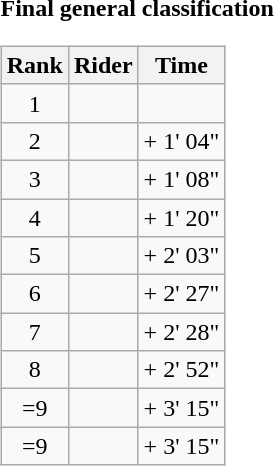<table>
<tr>
<td><strong>Final general classification</strong><br><table class="wikitable">
<tr>
<th scope="col">Rank</th>
<th scope="col">Rider</th>
<th scope="col">Time</th>
</tr>
<tr>
<td style="text-align:center;">1</td>
<td></td>
<td style="text-align:right;"></td>
</tr>
<tr>
<td style="text-align:center;">2</td>
<td></td>
<td style="text-align:right;">+ 1' 04"</td>
</tr>
<tr>
<td style="text-align:center;">3</td>
<td></td>
<td style="text-align:right;">+ 1' 08"</td>
</tr>
<tr>
<td style="text-align:center;">4</td>
<td></td>
<td style="text-align:right;">+ 1' 20"</td>
</tr>
<tr>
<td style="text-align:center;">5</td>
<td></td>
<td style="text-align:right;">+ 2' 03"</td>
</tr>
<tr>
<td style="text-align:center;">6</td>
<td></td>
<td style="text-align:right;">+ 2' 27"</td>
</tr>
<tr>
<td style="text-align:center;">7</td>
<td></td>
<td style="text-align:right;">+ 2' 28"</td>
</tr>
<tr>
<td style="text-align:center;">8</td>
<td></td>
<td style="text-align:right;">+ 2' 52"</td>
</tr>
<tr>
<td style="text-align:center;">=9</td>
<td></td>
<td style="text-align:right;">+ 3' 15"</td>
</tr>
<tr>
<td style="text-align:center;">=9</td>
<td></td>
<td style="text-align:right;">+ 3' 15"</td>
</tr>
</table>
</td>
</tr>
</table>
